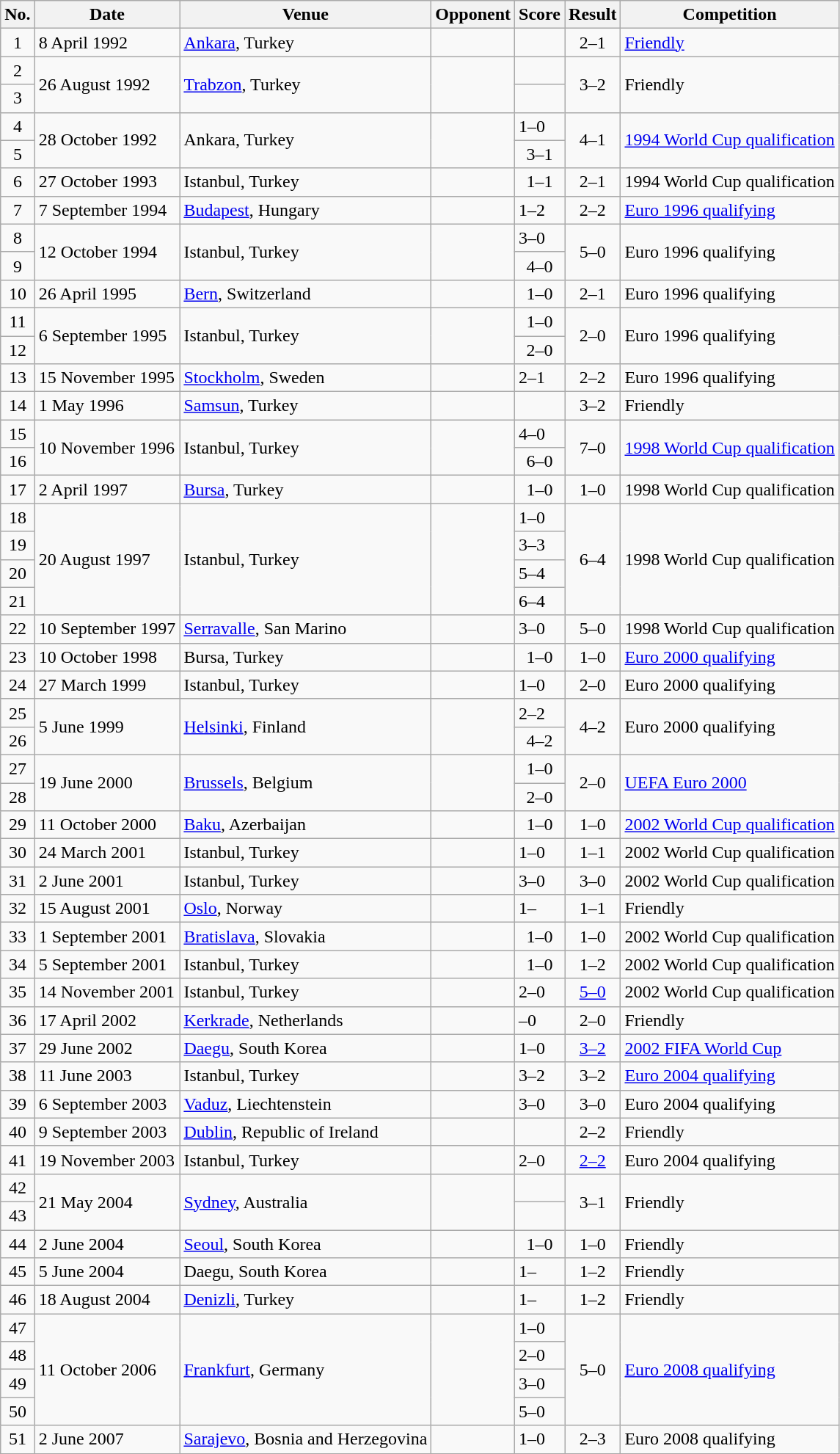<table class="wikitable sortable">
<tr>
<th scope="col">No.</th>
<th scope="col">Date</th>
<th scope="col">Venue</th>
<th scope="col">Opponent</th>
<th scope="col">Score</th>
<th scope="col">Result</th>
<th scope="col">Competition</th>
</tr>
<tr>
<td align="center">1</td>
<td>8 April 1992</td>
<td><a href='#'>Ankara</a>, Turkey</td>
<td></td>
<td></td>
<td align="center">2–1</td>
<td><a href='#'>Friendly</a></td>
</tr>
<tr>
<td align="center">2</td>
<td rowspan="2">26 August 1992</td>
<td rowspan="2"><a href='#'>Trabzon</a>, Turkey</td>
<td rowspan="2"></td>
<td></td>
<td rowspan="2" align="center">3–2</td>
<td rowspan="2">Friendly</td>
</tr>
<tr>
<td align="center">3</td>
</tr>
<tr>
<td align="center">4</td>
<td rowspan="2">28 October 1992</td>
<td rowspan="2">Ankara, Turkey</td>
<td rowspan="2"></td>
<td>1–0</td>
<td rowspan="2" align="center">4–1</td>
<td rowspan="2"><a href='#'>1994 World Cup qualification</a></td>
</tr>
<tr>
<td align="center">5</td>
<td align="center">3–1</td>
</tr>
<tr>
<td align="center">6</td>
<td>27 October 1993</td>
<td>Istanbul, Turkey</td>
<td></td>
<td align="center">1–1</td>
<td align="center">2–1</td>
<td>1994 World Cup qualification</td>
</tr>
<tr>
<td align="center">7</td>
<td>7 September 1994</td>
<td><a href='#'>Budapest</a>, Hungary</td>
<td></td>
<td>1–2</td>
<td align="center">2–2</td>
<td><a href='#'>Euro 1996 qualifying</a></td>
</tr>
<tr>
<td align="center">8</td>
<td rowspan="2">12 October 1994</td>
<td rowspan="2">Istanbul, Turkey</td>
<td rowspan="2"></td>
<td>3–0</td>
<td rowspan="2" align="center">5–0</td>
<td rowspan="2">Euro 1996 qualifying</td>
</tr>
<tr>
<td align="center">9</td>
<td align="center">4–0</td>
</tr>
<tr>
<td align="center">10</td>
<td>26 April 1995</td>
<td><a href='#'>Bern</a>, Switzerland</td>
<td></td>
<td align="center">1–0</td>
<td align="center">2–1</td>
<td>Euro 1996 qualifying</td>
</tr>
<tr>
<td align="center">11</td>
<td rowspan="2">6 September 1995</td>
<td rowspan="2">Istanbul, Turkey</td>
<td rowspan="2"></td>
<td align="center">1–0</td>
<td rowspan="2" align="center">2–0</td>
<td rowspan="2">Euro 1996 qualifying</td>
</tr>
<tr>
<td align="center">12</td>
<td align="center">2–0</td>
</tr>
<tr>
<td align="center">13</td>
<td>15 November 1995</td>
<td><a href='#'>Stockholm</a>, Sweden</td>
<td></td>
<td>2–1</td>
<td align="center">2–2</td>
<td>Euro 1996 qualifying</td>
</tr>
<tr>
<td align="center">14</td>
<td>1 May 1996</td>
<td><a href='#'>Samsun</a>, Turkey</td>
<td></td>
<td></td>
<td align="center">3–2</td>
<td>Friendly</td>
</tr>
<tr>
<td align="center">15</td>
<td rowspan="2">10 November 1996</td>
<td rowspan="2">Istanbul, Turkey</td>
<td rowspan="2"></td>
<td>4–0</td>
<td rowspan="2" align="center">7–0</td>
<td rowspan="2"><a href='#'>1998 World Cup qualification</a></td>
</tr>
<tr>
<td align="center">16</td>
<td align="center">6–0</td>
</tr>
<tr>
<td align="center">17</td>
<td>2 April 1997</td>
<td><a href='#'>Bursa</a>, Turkey</td>
<td></td>
<td align="center">1–0</td>
<td align="center">1–0</td>
<td>1998 World Cup qualification</td>
</tr>
<tr>
<td align="center">18</td>
<td rowspan="4">20 August 1997</td>
<td rowspan="4">Istanbul, Turkey</td>
<td rowspan="4"></td>
<td>1–0</td>
<td rowspan="4" align="center">6–4</td>
<td rowspan="4">1998 World Cup qualification</td>
</tr>
<tr>
<td align="center">19</td>
<td>3–3</td>
</tr>
<tr>
<td align="center">20</td>
<td>5–4</td>
</tr>
<tr>
<td align="center">21</td>
<td>6–4</td>
</tr>
<tr>
<td align="center">22</td>
<td>10 September 1997</td>
<td><a href='#'>Serravalle</a>, San Marino</td>
<td></td>
<td>3–0</td>
<td align="center">5–0</td>
<td>1998 World Cup qualification</td>
</tr>
<tr>
<td align="center">23</td>
<td>10 October 1998</td>
<td>Bursa, Turkey</td>
<td></td>
<td align="center">1–0</td>
<td align="center">1–0</td>
<td><a href='#'>Euro 2000 qualifying</a></td>
</tr>
<tr>
<td align="center">24</td>
<td>27 March 1999</td>
<td>Istanbul, Turkey</td>
<td></td>
<td>1–0</td>
<td align="center">2–0</td>
<td>Euro 2000 qualifying</td>
</tr>
<tr>
<td align="center">25</td>
<td rowspan="2">5 June 1999</td>
<td rowspan="2"><a href='#'>Helsinki</a>, Finland</td>
<td rowspan="2"></td>
<td>2–2</td>
<td rowspan="2" align="center">4–2</td>
<td rowspan="2">Euro 2000 qualifying</td>
</tr>
<tr>
<td align="center">26</td>
<td align="center">4–2</td>
</tr>
<tr>
<td align="center">27</td>
<td rowspan="2">19 June 2000</td>
<td rowspan="2"><a href='#'>Brussels</a>, Belgium</td>
<td rowspan="2"></td>
<td align="center">1–0</td>
<td rowspan="2" align="center">2–0</td>
<td rowspan="2"><a href='#'>UEFA Euro 2000</a></td>
</tr>
<tr>
<td align="center">28</td>
<td align="center">2–0</td>
</tr>
<tr>
<td align="center">29</td>
<td>11 October 2000</td>
<td><a href='#'>Baku</a>, Azerbaijan</td>
<td></td>
<td align="center">1–0</td>
<td align="center">1–0</td>
<td><a href='#'>2002 World Cup qualification</a></td>
</tr>
<tr>
<td align="center">30</td>
<td>24 March 2001</td>
<td>Istanbul, Turkey</td>
<td></td>
<td>1–0</td>
<td align="center">1–1</td>
<td>2002 World Cup qualification</td>
</tr>
<tr>
<td align="center">31</td>
<td>2 June 2001</td>
<td>Istanbul, Turkey</td>
<td></td>
<td>3–0</td>
<td align="center">3–0</td>
<td>2002 World Cup qualification</td>
</tr>
<tr>
<td align="center">32</td>
<td>15 August 2001</td>
<td><a href='#'>Oslo</a>, Norway</td>
<td></td>
<td>1–</td>
<td align="center">1–1</td>
<td>Friendly</td>
</tr>
<tr>
<td align="center">33</td>
<td>1 September 2001</td>
<td><a href='#'>Bratislava</a>, Slovakia</td>
<td></td>
<td align="center">1–0</td>
<td align="center">1–0</td>
<td>2002 World Cup qualification</td>
</tr>
<tr>
<td align="center">34</td>
<td>5 September 2001</td>
<td>Istanbul, Turkey</td>
<td></td>
<td align="center">1–0</td>
<td align="center">1–2</td>
<td>2002 World Cup qualification</td>
</tr>
<tr>
<td align="center">35</td>
<td>14 November 2001</td>
<td>Istanbul, Turkey</td>
<td></td>
<td>2–0</td>
<td align="center"><a href='#'>5–0</a></td>
<td>2002 World Cup qualification</td>
</tr>
<tr>
<td align="center">36</td>
<td>17 April 2002</td>
<td><a href='#'>Kerkrade</a>, Netherlands</td>
<td></td>
<td>–0</td>
<td align="center">2–0</td>
<td>Friendly</td>
</tr>
<tr>
<td align="center">37</td>
<td>29 June 2002</td>
<td><a href='#'>Daegu</a>, South Korea</td>
<td></td>
<td>1–0</td>
<td align="center"><a href='#'>3–2</a></td>
<td><a href='#'>2002 FIFA World Cup</a></td>
</tr>
<tr>
<td align="center">38</td>
<td>11 June 2003</td>
<td>Istanbul, Turkey</td>
<td></td>
<td>3–2</td>
<td align="center">3–2</td>
<td><a href='#'>Euro 2004 qualifying</a></td>
</tr>
<tr>
<td align="center">39</td>
<td>6 September 2003</td>
<td><a href='#'>Vaduz</a>, Liechtenstein</td>
<td></td>
<td>3–0</td>
<td align="center">3–0</td>
<td>Euro 2004 qualifying</td>
</tr>
<tr>
<td align="center">40</td>
<td>9 September 2003</td>
<td><a href='#'>Dublin</a>, Republic of Ireland</td>
<td></td>
<td></td>
<td align="center">2–2</td>
<td>Friendly</td>
</tr>
<tr>
<td align="center">41</td>
<td>19 November 2003</td>
<td>Istanbul, Turkey</td>
<td></td>
<td>2–0</td>
<td align="center"><a href='#'>2–2</a></td>
<td>Euro 2004 qualifying</td>
</tr>
<tr>
<td align="center">42</td>
<td rowspan="2">21 May 2004</td>
<td rowspan="2"><a href='#'>Sydney</a>, Australia</td>
<td rowspan="2"></td>
<td></td>
<td rowspan="2" align="center">3–1</td>
<td rowspan="2">Friendly</td>
</tr>
<tr>
<td align="center">43</td>
</tr>
<tr>
<td align="center">44</td>
<td>2 June 2004</td>
<td><a href='#'>Seoul</a>, South Korea</td>
<td></td>
<td align="center">1–0</td>
<td align="center">1–0</td>
<td>Friendly</td>
</tr>
<tr>
<td align="center">45</td>
<td>5 June 2004</td>
<td>Daegu, South Korea</td>
<td></td>
<td>1–</td>
<td align="center">1–2</td>
<td>Friendly</td>
</tr>
<tr>
<td align="center">46</td>
<td>18 August 2004</td>
<td><a href='#'>Denizli</a>, Turkey</td>
<td></td>
<td>1–</td>
<td align="center">1–2</td>
<td>Friendly</td>
</tr>
<tr>
<td align="center">47</td>
<td rowspan="4">11 October 2006</td>
<td rowspan="4"><a href='#'>Frankfurt</a>, Germany</td>
<td rowspan="4"></td>
<td>1–0</td>
<td rowspan="4" align="center">5–0</td>
<td rowspan="4"><a href='#'>Euro 2008 qualifying</a></td>
</tr>
<tr>
<td align="center">48</td>
<td>2–0</td>
</tr>
<tr>
<td align="center">49</td>
<td>3–0</td>
</tr>
<tr>
<td align="center">50</td>
<td>5–0</td>
</tr>
<tr>
<td align="center">51</td>
<td>2 June 2007</td>
<td><a href='#'>Sarajevo</a>, Bosnia and Herzegovina</td>
<td></td>
<td>1–0</td>
<td align="center">2–3</td>
<td>Euro 2008 qualifying</td>
</tr>
</table>
